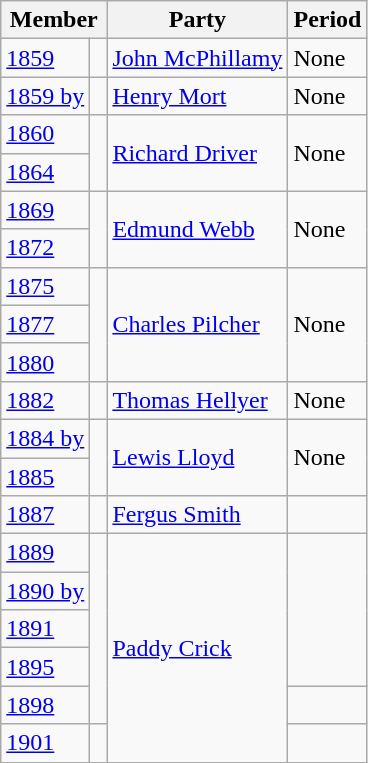<table class="wikitable">
<tr>
<th colspan="2">Member</th>
<th>Party</th>
<th>Period</th>
</tr>
<tr>
<td><a href='#'>1859</a></td>
<td> </td>
<td><a href='#'>John McPhillamy</a></td>
<td>None</td>
</tr>
<tr>
<td><a href='#'>1859 by</a></td>
<td> </td>
<td><a href='#'>Henry Mort</a></td>
<td>None</td>
</tr>
<tr>
<td><a href='#'>1860</a></td>
<td rowspan="2" > </td>
<td rowspan="2"><a href='#'>Richard Driver</a></td>
<td rowspan="2">None</td>
</tr>
<tr>
<td><a href='#'>1864</a></td>
</tr>
<tr>
<td><a href='#'>1869</a></td>
<td rowspan="2" > </td>
<td rowspan="2"><a href='#'>Edmund Webb</a></td>
<td rowspan="2">None</td>
</tr>
<tr>
<td><a href='#'>1872</a></td>
</tr>
<tr>
<td><a href='#'>1875</a></td>
<td rowspan="3" > </td>
<td rowspan="3"><a href='#'>Charles Pilcher</a></td>
<td rowspan="3">None</td>
</tr>
<tr>
<td><a href='#'>1877</a></td>
</tr>
<tr>
<td><a href='#'>1880</a></td>
</tr>
<tr>
<td><a href='#'>1882</a></td>
<td> </td>
<td><a href='#'>Thomas Hellyer</a></td>
<td>None</td>
</tr>
<tr>
<td><a href='#'>1884 by</a></td>
<td rowspan="2" > </td>
<td rowspan="2"><a href='#'>Lewis Lloyd</a></td>
<td rowspan="2">None</td>
</tr>
<tr>
<td><a href='#'>1885</a></td>
</tr>
<tr>
<td><a href='#'>1887</a></td>
<td> </td>
<td><a href='#'>Fergus Smith</a></td>
<td></td>
</tr>
<tr>
<td><a href='#'>1889</a></td>
<td rowspan="5" > </td>
<td rowspan="6"><a href='#'>Paddy Crick</a></td>
<td rowspan="4"></td>
</tr>
<tr>
<td><a href='#'>1890 by</a></td>
</tr>
<tr>
<td><a href='#'>1891</a></td>
</tr>
<tr>
<td><a href='#'>1895</a></td>
</tr>
<tr>
<td><a href='#'>1898</a></td>
<td></td>
</tr>
<tr>
<td><a href='#'>1901</a></td>
<td> </td>
<td></td>
</tr>
</table>
